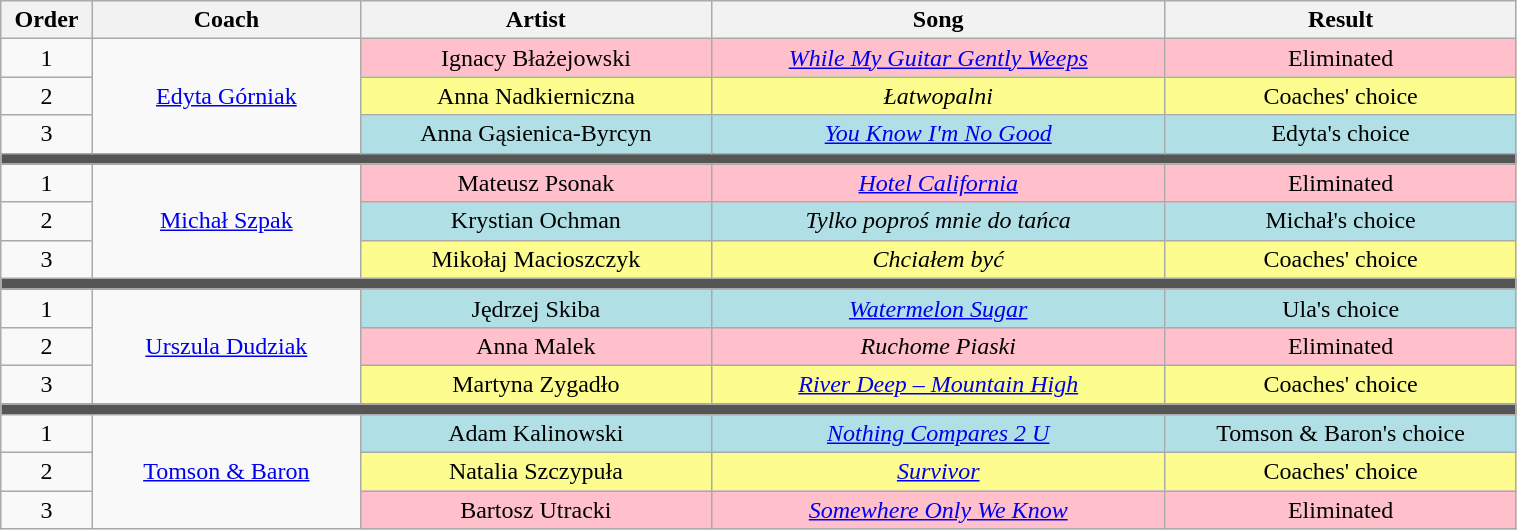<table class="wikitable" style="text-align:center; width:80%;">
<tr>
<th scope="col" style="width:03%;">Order</th>
<th scope="col" style="width:13%;">Coach</th>
<th scope="col" style="width:17%;">Artist</th>
<th scope="col" style="width:22%;">Song</th>
<th scope="col" style="width:17%;">Result</th>
</tr>
<tr>
<td scope="row">1</td>
<td rowspan="3"><a href='#'>Edyta Górniak</a></td>
<td style="background:pink;">Ignacy Błażejowski</td>
<td style="background:pink;"><em><a href='#'>While My Guitar Gently Weeps</a></em></td>
<td style="background:pink;">Eliminated</td>
</tr>
<tr>
<td scope="row">2</td>
<td style="background:#fdfc8f;">Anna Nadkierniczna</td>
<td style="background:#fdfc8f;"><em>Łatwopalni</em></td>
<td style="background:#fdfc8f;">Coaches' choice</td>
</tr>
<tr>
<td scope="row">3</td>
<td style="background:#b0e0e6;">Anna Gąsienica-Byrcyn</td>
<td style="background:#b0e0e6;"><em><a href='#'>You Know I'm No Good</a></em></td>
<td style="background:#b0e0e6;">Edyta's choice</td>
</tr>
<tr>
<td colspan="5" style="background:#555;"></td>
</tr>
<tr>
<td scope="row">1</td>
<td rowspan="3"><a href='#'>Michał Szpak</a></td>
<td style="background:pink;">Mateusz Psonak</td>
<td style="background:pink;"><em><a href='#'>Hotel California</a></em></td>
<td style="background:pink;">Eliminated</td>
</tr>
<tr>
<td scope="row">2</td>
<td style="background:#b0e0e6;">Krystian Ochman</td>
<td style="background:#b0e0e6;"><em>Tylko poproś mnie do tańca</em></td>
<td style="background:#b0e0e6;">Michał's choice</td>
</tr>
<tr>
<td scope="row">3</td>
<td style="background:#fdfc8f;">Mikołaj Macioszczyk</td>
<td style="background:#fdfc8f;"><em>Chciałem być</em></td>
<td style="background:#fdfc8f;">Coaches' choice</td>
</tr>
<tr>
<td colspan="5" style="background:#555;"></td>
</tr>
<tr>
<td scope="row">1</td>
<td rowspan="3"><a href='#'>Urszula Dudziak</a></td>
<td style="background:#b0e0e6;">Jędrzej Skiba</td>
<td style="background:#b0e0e6;"><em><a href='#'>Watermelon Sugar</a></em></td>
<td style="background:#b0e0e6;">Ula's choice</td>
</tr>
<tr>
<td scope="row">2</td>
<td style="background:pink;">Anna Malek</td>
<td style="background:pink;"><em>Ruchome Piaski</em></td>
<td style="background:pink;">Eliminated</td>
</tr>
<tr>
<td scope="row">3</td>
<td style="background:#fdfc8f;">Martyna Zygadło</td>
<td style="background:#fdfc8f;"><em><a href='#'>River Deep – Mountain High</a></em></td>
<td style="background:#fdfc8f;">Coaches' choice</td>
</tr>
<tr>
<td colspan="5" style="background:#555;"></td>
</tr>
<tr>
<td scope="row">1</td>
<td rowspan="3"><a href='#'>Tomson & Baron</a></td>
<td style="background:#b0e0e6;">Adam Kalinowski</td>
<td style="background:#b0e0e6;"><em><a href='#'>Nothing Compares 2 U</a></em></td>
<td style="background:#b0e0e6;">Tomson & Baron's choice</td>
</tr>
<tr>
<td scope="row">2</td>
<td style="background:#fdfc8f;">Natalia Szczypuła</td>
<td style="background:#fdfc8f;"><em><a href='#'>Survivor</a></em></td>
<td style="background:#fdfc8f;">Coaches' choice</td>
</tr>
<tr>
<td scope="row">3</td>
<td style="background:pink;">Bartosz Utracki</td>
<td style="background:pink;"><em><a href='#'>Somewhere Only We Know</a></em></td>
<td style="background:pink;">Eliminated</td>
</tr>
</table>
